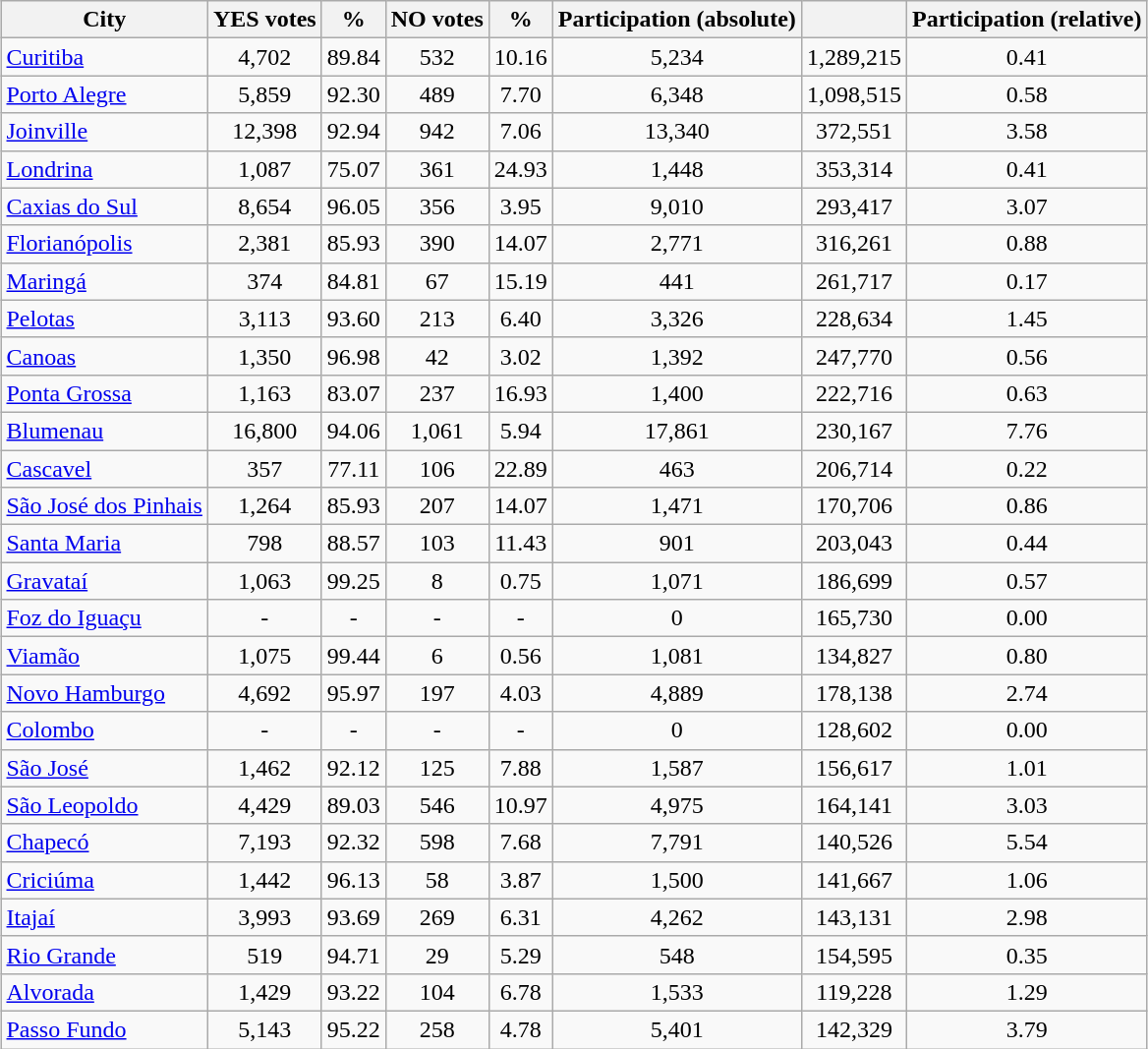<table class="wikitable sortable" style="margin:auto;">
<tr>
<th>City</th>
<th>YES votes</th>
<th>%</th>
<th>NO votes</th>
<th>%</th>
<th>Participation (absolute)</th>
<th></th>
<th>Participation (relative)</th>
</tr>
<tr>
<td><a href='#'>Curitiba</a></td>
<td style="text-align: center;">4,702</td>
<td style="text-align: center;">89.84</td>
<td style="text-align: center;">532</td>
<td style="text-align: center;">10.16</td>
<td style="text-align: center;">5,234</td>
<td style="text-align: center;">1,289,215</td>
<td style="text-align: center;">0.41</td>
</tr>
<tr>
<td><a href='#'>Porto Alegre</a></td>
<td style="text-align: center;">5,859</td>
<td style="text-align: center;">92.30</td>
<td style="text-align: center;">489</td>
<td style="text-align: center;">7.70</td>
<td style="text-align: center;">6,348</td>
<td style="text-align: center;">1,098,515</td>
<td style="text-align: center;">0.58</td>
</tr>
<tr>
<td><a href='#'>Joinville</a></td>
<td style="text-align: center;">12,398</td>
<td style="text-align: center;">92.94</td>
<td style="text-align: center;">942</td>
<td style="text-align: center;">7.06</td>
<td style="text-align: center;">13,340</td>
<td style="text-align: center;">372,551</td>
<td style="text-align: center;">3.58</td>
</tr>
<tr>
<td><a href='#'>Londrina</a></td>
<td style="text-align: center;">1,087</td>
<td style="text-align: center;">75.07</td>
<td style="text-align: center;">361</td>
<td style="text-align: center;">24.93</td>
<td style="text-align: center;">1,448</td>
<td style="text-align: center;">353,314</td>
<td style="text-align: center;">0.41</td>
</tr>
<tr>
<td><a href='#'>Caxias do Sul</a></td>
<td style="text-align: center;">8,654</td>
<td style="text-align: center;">96.05</td>
<td style="text-align: center;">356</td>
<td style="text-align: center;">3.95</td>
<td style="text-align: center;">9,010</td>
<td style="text-align: center;">293,417</td>
<td style="text-align: center;">3.07</td>
</tr>
<tr>
<td><a href='#'>Florianópolis</a></td>
<td style="text-align: center;">2,381</td>
<td style="text-align: center;">85.93</td>
<td style="text-align: center;">390</td>
<td style="text-align: center;">14.07</td>
<td style="text-align: center;">2,771</td>
<td style="text-align: center;">316,261</td>
<td style="text-align: center;">0.88</td>
</tr>
<tr>
<td><a href='#'>Maringá</a></td>
<td style="text-align: center;">374</td>
<td style="text-align: center;">84.81</td>
<td style="text-align: center;">67</td>
<td style="text-align: center;">15.19</td>
<td style="text-align: center;">441</td>
<td style="text-align: center;">261,717</td>
<td style="text-align: center;">0.17</td>
</tr>
<tr>
<td><a href='#'>Pelotas</a></td>
<td style="text-align: center;">3,113</td>
<td style="text-align: center;">93.60</td>
<td style="text-align: center;">213</td>
<td style="text-align: center;">6.40</td>
<td style="text-align: center;">3,326</td>
<td style="text-align: center;">228,634</td>
<td style="text-align: center;">1.45</td>
</tr>
<tr>
<td><a href='#'>Canoas</a></td>
<td style="text-align: center;">1,350</td>
<td style="text-align: center;">96.98</td>
<td style="text-align: center;">42</td>
<td style="text-align: center;">3.02</td>
<td style="text-align: center;">1,392</td>
<td style="text-align: center;">247,770</td>
<td style="text-align: center;">0.56</td>
</tr>
<tr>
<td><a href='#'>Ponta Grossa</a></td>
<td style="text-align: center;">1,163</td>
<td style="text-align: center;">83.07</td>
<td style="text-align: center;">237</td>
<td style="text-align: center;">16.93</td>
<td style="text-align: center;">1,400</td>
<td style="text-align: center;">222,716</td>
<td style="text-align: center;">0.63</td>
</tr>
<tr>
<td><a href='#'>Blumenau</a></td>
<td style="text-align: center;">16,800</td>
<td style="text-align: center;">94.06</td>
<td style="text-align: center;">1,061</td>
<td style="text-align: center;">5.94</td>
<td style="text-align: center;">17,861</td>
<td style="text-align: center;">230,167</td>
<td style="text-align: center;">7.76</td>
</tr>
<tr>
<td><a href='#'>Cascavel</a></td>
<td style="text-align: center;">357</td>
<td style="text-align: center;">77.11</td>
<td style="text-align: center;">106</td>
<td style="text-align: center;">22.89</td>
<td style="text-align: center;">463</td>
<td style="text-align: center;">206,714</td>
<td style="text-align: center;">0.22</td>
</tr>
<tr>
<td><a href='#'>São José dos Pinhais</a></td>
<td style="text-align: center;">1,264</td>
<td style="text-align: center;">85.93</td>
<td style="text-align: center;">207</td>
<td style="text-align: center;">14.07</td>
<td style="text-align: center;">1,471</td>
<td style="text-align: center;">170,706</td>
<td style="text-align: center;">0.86</td>
</tr>
<tr>
<td><a href='#'>Santa Maria</a></td>
<td style="text-align: center;">798</td>
<td style="text-align: center;">88.57</td>
<td style="text-align: center;">103</td>
<td style="text-align: center;">11.43</td>
<td style="text-align: center;">901</td>
<td style="text-align: center;">203,043</td>
<td style="text-align: center;">0.44</td>
</tr>
<tr>
<td><a href='#'>Gravataí</a></td>
<td style="text-align: center;">1,063</td>
<td style="text-align: center;">99.25</td>
<td style="text-align: center;">8</td>
<td style="text-align: center;">0.75</td>
<td style="text-align: center;">1,071</td>
<td style="text-align: center;">186,699</td>
<td style="text-align: center;">0.57</td>
</tr>
<tr>
<td><a href='#'>Foz do Iguaçu</a></td>
<td style="text-align: center;">-</td>
<td style="text-align: center;">-</td>
<td style="text-align: center;">-</td>
<td style="text-align: center;">-</td>
<td style="text-align: center;">0</td>
<td style="text-align: center;">165,730</td>
<td style="text-align: center;">0.00</td>
</tr>
<tr>
<td><a href='#'>Viamão</a></td>
<td style="text-align: center;">1,075</td>
<td style="text-align: center;">99.44</td>
<td style="text-align: center;">6</td>
<td style="text-align: center;">0.56</td>
<td style="text-align: center;">1,081</td>
<td style="text-align: center;">134,827</td>
<td style="text-align: center;">0.80</td>
</tr>
<tr>
<td><a href='#'>Novo Hamburgo</a></td>
<td style="text-align: center;">4,692</td>
<td style="text-align: center;">95.97</td>
<td style="text-align: center;">197</td>
<td style="text-align: center;">4.03</td>
<td style="text-align: center;">4,889</td>
<td style="text-align: center;">178,138</td>
<td style="text-align: center;">2.74</td>
</tr>
<tr>
<td><a href='#'>Colombo</a></td>
<td style="text-align: center;">-</td>
<td style="text-align: center;">-</td>
<td style="text-align: center;">-</td>
<td style="text-align: center;">-</td>
<td style="text-align: center;">0</td>
<td style="text-align: center;">128,602</td>
<td style="text-align: center;">0.00</td>
</tr>
<tr>
<td><a href='#'>São José</a></td>
<td style="text-align: center;">1,462</td>
<td style="text-align: center;">92.12</td>
<td style="text-align: center;">125</td>
<td style="text-align: center;">7.88</td>
<td style="text-align: center;">1,587</td>
<td style="text-align: center;">156,617</td>
<td style="text-align: center;">1.01</td>
</tr>
<tr>
<td><a href='#'>São Leopoldo</a></td>
<td style="text-align: center;">4,429</td>
<td style="text-align: center;">89.03</td>
<td style="text-align: center;">546</td>
<td style="text-align: center;">10.97</td>
<td style="text-align: center;">4,975</td>
<td style="text-align: center;">164,141</td>
<td style="text-align: center;">3.03</td>
</tr>
<tr>
<td><a href='#'>Chapecó</a></td>
<td style="text-align: center;">7,193</td>
<td style="text-align: center;">92.32</td>
<td style="text-align: center;">598</td>
<td style="text-align: center;">7.68</td>
<td style="text-align: center;">7,791</td>
<td style="text-align: center;">140,526</td>
<td style="text-align: center;">5.54</td>
</tr>
<tr>
<td><a href='#'>Criciúma</a></td>
<td style="text-align: center;">1,442</td>
<td style="text-align: center;">96.13</td>
<td style="text-align: center;">58</td>
<td style="text-align: center;">3.87</td>
<td style="text-align: center;">1,500</td>
<td style="text-align: center;">141,667</td>
<td style="text-align: center;">1.06</td>
</tr>
<tr>
<td><a href='#'>Itajaí</a></td>
<td style="text-align: center;">3,993</td>
<td style="text-align: center;">93.69</td>
<td style="text-align: center;">269</td>
<td style="text-align: center;">6.31</td>
<td style="text-align: center;">4,262</td>
<td style="text-align: center;">143,131</td>
<td style="text-align: center;">2.98</td>
</tr>
<tr>
<td><a href='#'>Rio Grande</a></td>
<td style="text-align: center;">519</td>
<td style="text-align: center;">94.71</td>
<td style="text-align: center;">29</td>
<td style="text-align: center;">5.29</td>
<td style="text-align: center;">548</td>
<td style="text-align: center;">154,595</td>
<td style="text-align: center;">0.35</td>
</tr>
<tr>
<td><a href='#'>Alvorada</a></td>
<td style="text-align: center;">1,429</td>
<td style="text-align: center;">93.22</td>
<td style="text-align: center;">104</td>
<td style="text-align: center;">6.78</td>
<td style="text-align: center;">1,533</td>
<td style="text-align: center;">119,228</td>
<td style="text-align: center;">1.29</td>
</tr>
<tr>
<td><a href='#'>Passo Fundo</a></td>
<td style="text-align: center;">5,143</td>
<td style="text-align: center;">95.22</td>
<td style="text-align: center;">258</td>
<td style="text-align: center;">4.78</td>
<td style="text-align: center;">5,401</td>
<td style="text-align: center;">142,329</td>
<td style="text-align: center;">3.79</td>
</tr>
</table>
